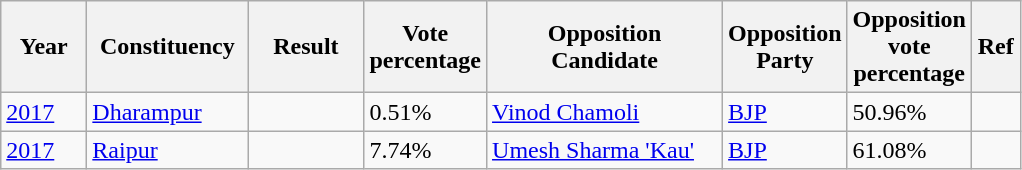<table class="sortable wikitable">
<tr>
<th width=50>Year</th>
<th width=100>Constituency</th>
<th width=70>Result</th>
<th width=70>Vote percentage</th>
<th width=150>Opposition Candidate</th>
<th width=70>Opposition Party</th>
<th width=70>Opposition vote percentage</th>
<th width=25>Ref</th>
</tr>
<tr>
<td><a href='#'>2017</a></td>
<td><a href='#'>Dharampur</a></td>
<td></td>
<td>0.51%</td>
<td><a href='#'>Vinod Chamoli</a></td>
<td><a href='#'>BJP</a></td>
<td>50.96%</td>
<td></td>
</tr>
<tr>
<td><a href='#'>2017</a></td>
<td><a href='#'>Raipur</a></td>
<td></td>
<td>7.74%</td>
<td><a href='#'>Umesh Sharma 'Kau'</a></td>
<td><a href='#'>BJP</a></td>
<td>61.08%</td>
<td></td>
</tr>
</table>
